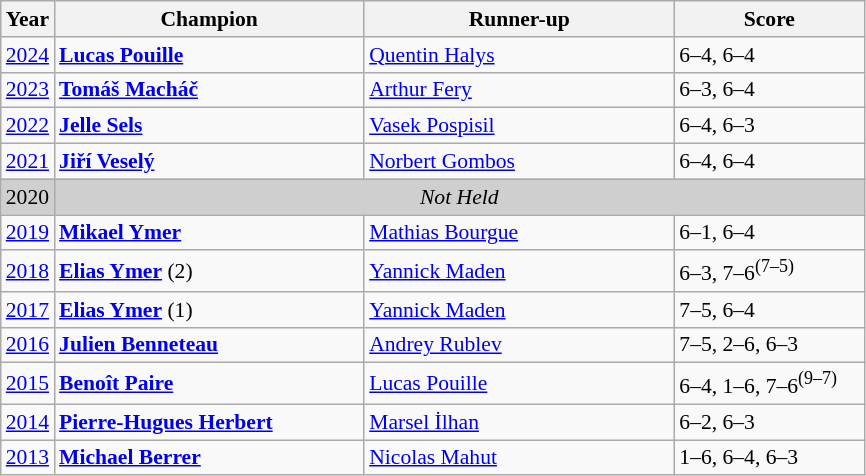<table class="wikitable" style="font-size:90%">
<tr>
<th>Year</th>
<th width="200">Champion</th>
<th width="200">Runner-up</th>
<th width="120">Score</th>
</tr>
<tr>
<td><a href='#'>2024</a></td>
<td> <strong><a href='#'>Lucas Pouille</a></strong></td>
<td> <a href='#'>Quentin Halys</a></td>
<td>6–4, 6–4</td>
</tr>
<tr>
<td><a href='#'>2023</a></td>
<td> <strong><a href='#'>Tomáš Macháč</a></strong></td>
<td> <a href='#'>Arthur Fery</a></td>
<td>6–3, 6–4</td>
</tr>
<tr>
<td><a href='#'>2022</a></td>
<td> <strong><a href='#'>Jelle Sels</a></strong></td>
<td> <a href='#'>Vasek Pospisil</a></td>
<td>6–4, 6–3</td>
</tr>
<tr>
<td><a href='#'>2021</a></td>
<td> <strong><a href='#'>Jiří Veselý</a></strong></td>
<td> <a href='#'>Norbert Gombos</a></td>
<td>6–4, 6–4</td>
</tr>
<tr>
<td style="background:#cfcfcf">2020</td>
<td colspan=3 align=center style="background:#cfcfcf"><em>Not Held</em></td>
</tr>
<tr>
<td><a href='#'>2019</a></td>
<td> <strong><a href='#'>Mikael Ymer</a></strong></td>
<td> <a href='#'>Mathias Bourgue</a></td>
<td>6–1, 6–4</td>
</tr>
<tr>
<td><a href='#'>2018</a></td>
<td> <strong><a href='#'>Elias Ymer</a></strong> (2)</td>
<td> <a href='#'>Yannick Maden</a></td>
<td>6–3, 7–6<sup>(7–5)</sup></td>
</tr>
<tr>
<td><a href='#'>2017</a></td>
<td> <strong><a href='#'>Elias Ymer</a></strong> (1)</td>
<td> <a href='#'>Yannick Maden</a></td>
<td>7–5, 6–4</td>
</tr>
<tr>
<td><a href='#'>2016</a></td>
<td> <strong><a href='#'>Julien Benneteau</a></strong></td>
<td> <a href='#'>Andrey Rublev</a></td>
<td>7–5, 2–6, 6–3</td>
</tr>
<tr>
<td><a href='#'>2015</a></td>
<td> <strong><a href='#'>Benoît Paire</a></strong></td>
<td> <a href='#'>Lucas Pouille</a></td>
<td>6–4, 1–6, 7–6<sup>(9–7)</sup></td>
</tr>
<tr>
<td><a href='#'>2014</a></td>
<td> <strong><a href='#'>Pierre-Hugues Herbert</a></strong></td>
<td> <a href='#'>Marsel İlhan</a></td>
<td>6–2, 6–3</td>
</tr>
<tr>
<td><a href='#'>2013</a></td>
<td> <strong><a href='#'>Michael Berrer</a></strong></td>
<td> <a href='#'>Nicolas Mahut</a></td>
<td>1–6, 6–4, 6–3</td>
</tr>
</table>
